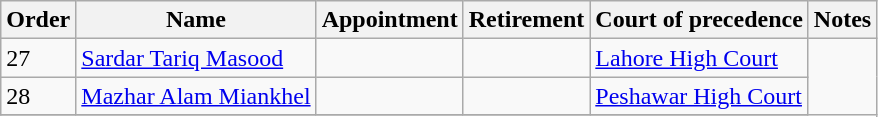<table class="wikitable sortable">
<tr>
<th>Order</th>
<th>Name</th>
<th>Appointment</th>
<th>Retirement</th>
<th>Court of precedence</th>
<th>Notes</th>
</tr>
<tr>
<td>27</td>
<td><a href='#'>Sardar Tariq Masood</a></td>
<td></td>
<td></td>
<td><a href='#'>Lahore High Court</a></td>
</tr>
<tr>
<td>28</td>
<td><a href='#'>Mazhar Alam Miankhel</a></td>
<td></td>
<td></td>
<td><a href='#'>Peshawar High Court</a></td>
</tr>
<tr>
</tr>
</table>
